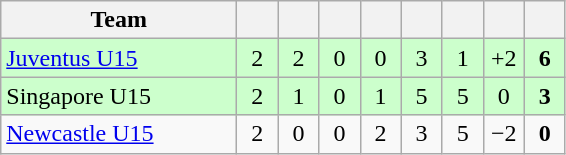<table class="wikitable" style="text-align:center;">
<tr>
<th width=150>Team</th>
<th width=20></th>
<th width=20></th>
<th width=20></th>
<th width=20></th>
<th width=20></th>
<th width=20></th>
<th width=20></th>
<th width=20></th>
</tr>
<tr style="background:#cfc;">
<td align=left> <a href='#'>Juventus U15</a></td>
<td>2</td>
<td>2</td>
<td>0</td>
<td>0</td>
<td>3</td>
<td>1</td>
<td>+2</td>
<td><strong>6</strong></td>
</tr>
<tr style="background:#cfc;">
<td align=left> Singapore U15</td>
<td>2</td>
<td>1</td>
<td>0</td>
<td>1</td>
<td>5</td>
<td>5</td>
<td>0</td>
<td><strong>3</strong></td>
</tr>
<tr>
<td align=left> <a href='#'>Newcastle U15</a></td>
<td>2</td>
<td>0</td>
<td>0</td>
<td>2</td>
<td>3</td>
<td>5</td>
<td>−2</td>
<td><strong>0</strong></td>
</tr>
</table>
